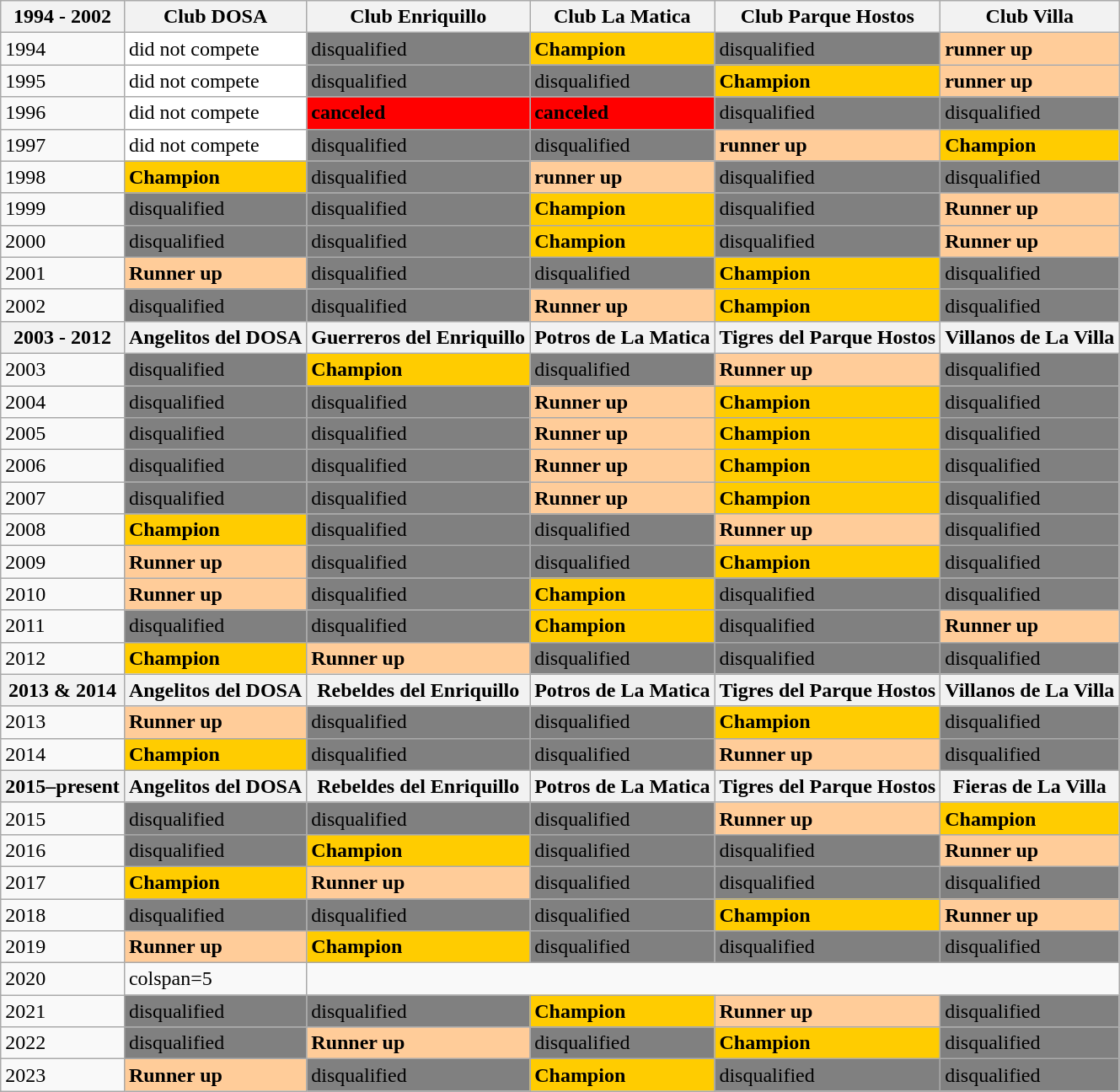<table class="wikitable">
<tr>
<th>1994 - 2002</th>
<th>Club DOSA</th>
<th>Club Enriquillo</th>
<th>Club La Matica</th>
<th>Club Parque Hostos</th>
<th>Club Villa</th>
</tr>
<tr>
<td>1994</td>
<td bgcolor="FFFFFF">did not compete</td>
<td bgcolor="gray">disqualified</td>
<td bgcolor="#FFCC00"><strong>Champion</strong></td>
<td bgcolor="gray">disqualified</td>
<td bgcolor="#FFCC99"><strong>runner up</strong></td>
</tr>
<tr>
<td>1995</td>
<td bgcolor="FFFFFF">did not compete</td>
<td bgcolor="gray">disqualified</td>
<td bgcolor="gray">disqualified</td>
<td bgcolor="#FFCC00"><strong>Champion</strong></td>
<td bgcolor="#FFCC99"><strong>runner up</strong></td>
</tr>
<tr>
<td>1996</td>
<td bgcolor="FFFFFF">did not compete</td>
<td bgcolor="FF0000"><strong>canceled</strong></td>
<td bgcolor="FF0000"><strong>canceled</strong></td>
<td bgcolor="gray">disqualified</td>
<td bgcolor="gray">disqualified</td>
</tr>
<tr>
<td>1997</td>
<td bgcolor="FFFFFF">did not compete</td>
<td bgcolor="gray">disqualified</td>
<td bgcolor="gray">disqualified</td>
<td bgcolor="#FFCC99"><strong>runner up</strong></td>
<td bgcolor="#FFCC00"><strong>Champion</strong></td>
</tr>
<tr>
<td>1998</td>
<td bgcolor="#FFCC00"><strong>Champion</strong></td>
<td bgcolor="gray">disqualified</td>
<td bgcolor="#FFCC99"><strong>runner up</strong></td>
<td bgcolor="gray">disqualified</td>
<td bgcolor="gray">disqualified</td>
</tr>
<tr>
<td>1999</td>
<td bgcolor="gray">disqualified</td>
<td bgcolor="gray">disqualified</td>
<td bgcolor="#FFCC00"><strong>Champion</strong></td>
<td bgcolor="gray">disqualified</td>
<td bgcolor="#FFCC99"><strong>Runner up</strong></td>
</tr>
<tr>
<td>2000</td>
<td bgcolor="gray">disqualified</td>
<td bgcolor="gray">disqualified</td>
<td bgcolor="#FFCC00"><strong>Champion</strong></td>
<td bgcolor="gray">disqualified</td>
<td bgcolor="#FFCC99"><strong>Runner up</strong></td>
</tr>
<tr>
<td>2001</td>
<td bgcolor="#FFCC99"><strong>Runner up</strong></td>
<td bgcolor="gray">disqualified</td>
<td bgcolor="gray">disqualified</td>
<td bgcolor="#FFCC00"><strong>Champion</strong></td>
<td bgcolor="gray">disqualified</td>
</tr>
<tr>
<td>2002</td>
<td bgcolor="gray">disqualified</td>
<td bgcolor="gray">disqualified</td>
<td bgcolor="#FFCC99"><strong>Runner up</strong></td>
<td bgcolor="#FFCC00"><strong>Champion</strong></td>
<td bgcolor="gray">disqualified</td>
</tr>
<tr>
<th>2003 - 2012</th>
<th>Angelitos del DOSA</th>
<th>Guerreros del Enriquillo</th>
<th>Potros de La Matica</th>
<th>Tigres del Parque Hostos</th>
<th>Villanos de La Villa</th>
</tr>
<tr>
<td>2003</td>
<td bgcolor="gray">disqualified</td>
<td bgcolor="#FFCC00"><strong>Champion</strong></td>
<td bgcolor="gray">disqualified</td>
<td bgcolor="#FFCC99"><strong>Runner up</strong></td>
<td bgcolor="gray">disqualified</td>
</tr>
<tr>
<td>2004</td>
<td bgcolor="gray">disqualified</td>
<td bgcolor="gray">disqualified</td>
<td bgcolor="#FFCC99"><strong>Runner up</strong></td>
<td bgcolor="#FFCC00"><strong>Champion</strong></td>
<td bgcolor="gray">disqualified</td>
</tr>
<tr>
<td>2005</td>
<td bgcolor="gray">disqualified</td>
<td bgcolor="gray">disqualified</td>
<td bgcolor="#FFCC99"><strong>Runner up</strong></td>
<td bgcolor="#FFCC00"><strong>Champion</strong></td>
<td bgcolor="gray">disqualified</td>
</tr>
<tr>
<td>2006</td>
<td bgcolor="gray">disqualified</td>
<td bgcolor="gray">disqualified</td>
<td bgcolor="#FFCC99"><strong>Runner up</strong></td>
<td bgcolor="#FFCC00"><strong>Champion</strong></td>
<td bgcolor="gray">disqualified</td>
</tr>
<tr>
<td>2007</td>
<td bgcolor="gray">disqualified</td>
<td bgcolor="gray">disqualified</td>
<td bgcolor="#FFCC99"><strong>Runner up</strong></td>
<td bgcolor="#FFCC00"><strong>Champion</strong></td>
<td bgcolor="gray">disqualified</td>
</tr>
<tr>
<td>2008</td>
<td bgcolor="#FFCC00"><strong>Champion</strong></td>
<td bgcolor="gray">disqualified</td>
<td bgcolor="gray">disqualified</td>
<td bgcolor="#FFCC99"><strong>Runner up</strong></td>
<td bgcolor="gray">disqualified</td>
</tr>
<tr>
<td>2009</td>
<td bgcolor="#FFCC99"><strong>Runner up</strong></td>
<td bgcolor="gray">disqualified</td>
<td bgcolor="gray">disqualified</td>
<td bgcolor="#FFCC00"><strong>Champion</strong></td>
<td bgcolor="gray">disqualified</td>
</tr>
<tr>
<td>2010</td>
<td bgcolor="#FFCC99"><strong>Runner up</strong></td>
<td bgcolor="gray">disqualified</td>
<td bgcolor="#FFCC00"><strong>Champion</strong></td>
<td bgcolor="gray">disqualified</td>
<td bgcolor="gray">disqualified</td>
</tr>
<tr>
<td>2011</td>
<td bgcolor="gray">disqualified</td>
<td bgcolor="gray">disqualified</td>
<td bgcolor="#FFCC00"><strong>Champion</strong></td>
<td bgcolor="gray">disqualified</td>
<td bgcolor="#FFCC99"><strong>Runner up</strong></td>
</tr>
<tr>
<td>2012</td>
<td bgcolor="#FFCC00"><strong>Champion</strong></td>
<td bgcolor="#FFCC99"><strong>Runner up</strong></td>
<td bgcolor="gray">disqualified</td>
<td bgcolor="gray">disqualified</td>
<td bgcolor="gray">disqualified</td>
</tr>
<tr>
<th>2013 & 2014</th>
<th>Angelitos del DOSA</th>
<th>Rebeldes del Enriquillo</th>
<th>Potros de La Matica</th>
<th>Tigres del Parque Hostos</th>
<th>Villanos de La Villa</th>
</tr>
<tr>
<td>2013</td>
<td bgcolor="#FFCC99"><strong>Runner up</strong></td>
<td bgcolor="gray">disqualified</td>
<td bgcolor="gray">disqualified</td>
<td bgcolor="#FFCC00"><strong>Champion</strong></td>
<td bgcolor="gray">disqualified</td>
</tr>
<tr>
<td>2014</td>
<td bgcolor="#FFCC00"><strong>Champion</strong></td>
<td bgcolor="gray">disqualified</td>
<td bgcolor="gray">disqualified</td>
<td bgcolor="#FFCC99"><strong>Runner up</strong></td>
<td bgcolor="gray">disqualified</td>
</tr>
<tr>
<th>2015–present</th>
<th>Angelitos del DOSA</th>
<th>Rebeldes del Enriquillo</th>
<th>Potros de La Matica</th>
<th>Tigres del Parque Hostos</th>
<th>Fieras de La Villa</th>
</tr>
<tr>
<td>2015</td>
<td bgcolor="gray">disqualified</td>
<td bgcolor="gray">disqualified</td>
<td bgcolor="gray">disqualified</td>
<td bgcolor="#FFCC99"><strong>Runner up</strong></td>
<td bgcolor="#FFCC00"><strong>Champion</strong></td>
</tr>
<tr>
<td>2016</td>
<td bgcolor="gray">disqualified</td>
<td bgcolor="#FFCC00"><strong>Champion</strong></td>
<td bgcolor="gray">disqualified</td>
<td bgcolor="gray">disqualified</td>
<td bgcolor="#FFCC99"><strong>Runner up</strong></td>
</tr>
<tr>
<td>2017</td>
<td bgcolor="#FFCC00"><strong>Champion</strong></td>
<td bgcolor="#FFCC99"><strong>Runner up</strong></td>
<td bgcolor="gray">disqualified</td>
<td bgcolor="gray">disqualified</td>
<td bgcolor="gray">disqualified</td>
</tr>
<tr>
<td>2018</td>
<td bgcolor="gray">disqualified</td>
<td bgcolor="gray">disqualified</td>
<td bgcolor="gray">disqualified</td>
<td bgcolor="#FFCC00"><strong>Champion</strong></td>
<td bgcolor="#FFCC99"><strong>Runner up</strong></td>
</tr>
<tr>
<td>2019</td>
<td bgcolor="#FFCC99"><strong>Runner up</strong></td>
<td bgcolor="#FFCC00"><strong>Champion</strong></td>
<td bgcolor="gray">disqualified</td>
<td bgcolor="gray">disqualified</td>
<td bgcolor="gray">disqualified</td>
</tr>
<tr>
<td>2020</td>
<td>colspan=5 </td>
</tr>
<tr>
<td>2021</td>
<td bgcolor="gray">disqualified</td>
<td bgcolor="gray">disqualified</td>
<td bgcolor="#FFCC00"><strong>Champion</strong></td>
<td bgcolor="#FFCC99"><strong>Runner up</strong></td>
<td bgcolor="gray">disqualified</td>
</tr>
<tr>
<td>2022</td>
<td bgcolor="gray">disqualified</td>
<td bgcolor="#FFCC99"><strong>Runner up</strong></td>
<td bgcolor="gray">disqualified</td>
<td bgcolor="#FFCC00"><strong>Champion</strong></td>
<td bgcolor="gray">disqualified</td>
</tr>
<tr>
<td>2023</td>
<td bgcolor="#FFCC99"><strong>Runner up</strong></td>
<td bgcolor="gray">disqualified</td>
<td bgcolor="#FFCC00"><strong>Champion</strong></td>
<td bgcolor="gray">disqualified</td>
<td bgcolor="gray">disqualified</td>
</tr>
</table>
